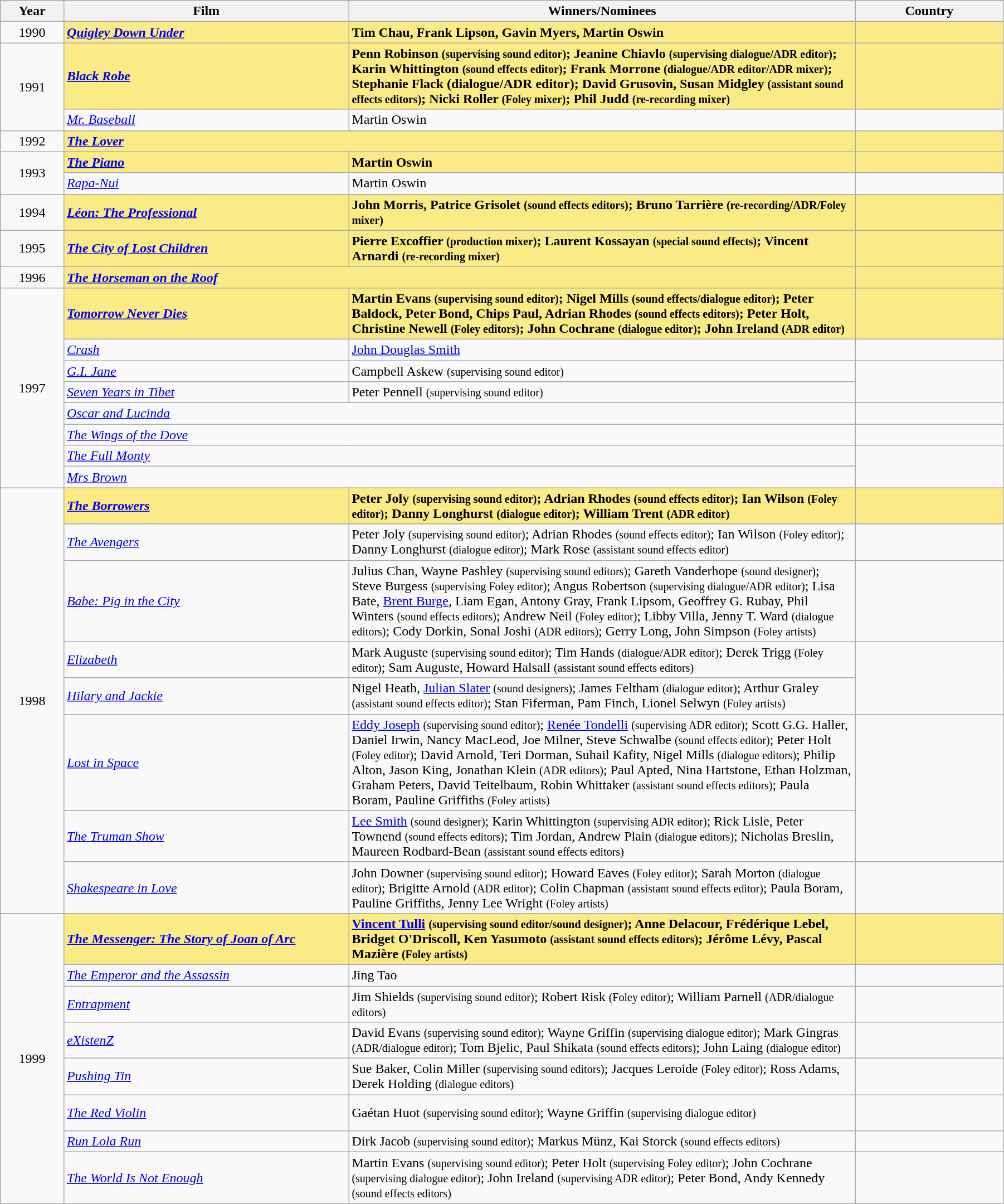<table class="wikitable" width="95%" cellpadding="5">
<tr>
<th width="6%">Year</th>
<th width="27%">Film</th>
<th width="48%">Winners/Nominees</th>
<th width="14%">Country</th>
</tr>
<tr>
<td rowspan=1 style="text-align:center">1990</td>
<td style="background:#FAEB86;"><strong><em><a href='#'>Quigley Down Under</a></em></strong></td>
<td style="background:#FAEB86;"><strong>Tim Chau, Frank Lipson, Gavin Myers, Martin Oswin</strong></td>
<td style="background:#FAEB86;"><strong><br></strong></td>
</tr>
<tr>
<td rowspan=2 style="text-align:center">1991</td>
<td style="background:#FAEB86;"><strong><em><a href='#'>Black Robe</a></em></strong></td>
<td style="background:#FAEB86;"><strong>Penn Robinson <small>(supervising sound editor)</small>; Jeanine Chiavlo <small>(supervising dialogue/ADR editor)</small>; Karin Whittington <small>(sound effects editor)</small>; Frank Morrone <small>(dialogue/ADR editor/ADR mixer)</small>; Stephanie Flack (dialogue/ADR editor); David Grusovin, Susan Midgley <small>(assistant sound effects editors)</small>; Nicki Roller <small>(Foley mixer)</small>; Phil Judd <small>(re-recording mixer)</small></strong></td>
<td style="background:#FAEB86;"><strong><br></strong></td>
</tr>
<tr>
<td><em><a href='#'>Mr. Baseball</a></em></td>
<td>Martin Oswin</td>
<td></td>
</tr>
<tr>
<td rowspan=1 style="text-align:center">1992</td>
<td colspan="2" style="background:#FAEB86;"><strong><em><a href='#'>The Lover</a></em></strong></td>
<td style="background:#FAEB86;"><strong></strong></td>
</tr>
<tr>
<td rowspan=2 style="text-align:center">1993</td>
<td style="background:#FAEB86;"><strong><em><a href='#'>The Piano</a></em></strong></td>
<td style="background:#FAEB86;"><strong>Martin Oswin</strong></td>
<td style="background:#FAEB86;"><strong></strong></td>
</tr>
<tr>
<td><em><a href='#'>Rapa-Nui</a></em></td>
<td>Martin Oswin</td>
<td></td>
</tr>
<tr>
<td rowspan=1 style="text-align:center">1994</td>
<td style="background:#FAEB86;"><strong><em><a href='#'>Léon: The Professional</a></em></strong></td>
<td style="background:#FAEB86;"><strong>John Morris, Patrice Grisolet <small>(sound effects editors)</small>; Bruno Tarrière <small>(re-recording/ADR/Foley mixer)</small></strong></td>
<td style="background:#FAEB86;"><strong></strong></td>
</tr>
<tr>
<td rowspan=1 style="text-align:center">1995</td>
<td style="background:#FAEB86;"><strong><em><a href='#'>The City of Lost Children</a></em></strong></td>
<td style="background:#FAEB86;"><strong>Pierre Excoffier <small>(production mixer)</small>; Laurent Kossayan <small>(special sound effects)</small>; Vincent Arnardi <small>(re-recording mixer)</small></strong></td>
<td style="background:#FAEB86;"><strong></strong></td>
</tr>
<tr>
<td rowspan=1 style="text-align:center">1996</td>
<td colspan="2" style="background:#FAEB86;"><strong><em><a href='#'>The Horseman on the Roof</a></em></strong></td>
<td style="background:#FAEB86;"><strong></strong></td>
</tr>
<tr>
<td rowspan=8 style="text-align:center">1997</td>
<td style="background:#FAEB86;"><strong><em><a href='#'>Tomorrow Never Dies</a></em></strong></td>
<td style="background:#FAEB86;"><strong>Martin Evans <small>(supervising sound editor)</small>; Nigel Mills <small>(sound effects/dialogue editor)</small>; Peter Baldock, Peter Bond, Chips Paul, Adrian Rhodes <small>(sound effects editors)</small>; Peter Holt, Christine Newell <small>(Foley editors)</small>; John Cochrane <small>(dialogue editor)</small>; John Ireland <small>(ADR editor)</small></strong></td>
<td style="background:#FAEB86;"><strong></strong></td>
</tr>
<tr>
<td><em><a href='#'>Crash</a></em></td>
<td><a href='#'>John Douglas Smith</a></td>
<td><br></td>
</tr>
<tr>
<td><em><a href='#'>G.I. Jane</a></em></td>
<td>Campbell Askew <small>(supervising sound editor)</small></td>
<td rowspan="2"></td>
</tr>
<tr>
<td><em><a href='#'>Seven Years in Tibet</a></em></td>
<td>Peter Pennell <small>(supervising sound editor)</small></td>
</tr>
<tr>
<td colspan="2"><em><a href='#'>Oscar and Lucinda</a></em></td>
<td><br></td>
</tr>
<tr>
<td colspan="2"><em><a href='#'>The Wings of the Dove</a></em></td>
<td><br></td>
</tr>
<tr>
<td colspan="2"><em><a href='#'>The Full Monty</a></em></td>
<td rowspan="2"></td>
</tr>
<tr>
<td colspan="2"><em><a href='#'>Mrs Brown</a></em></td>
</tr>
<tr>
<td rowspan=8 style="text-align:center">1998</td>
<td style="background:#FAEB86;"><strong><em><a href='#'>The Borrowers</a></em></strong></td>
<td style="background:#FAEB86;"><strong>Peter Joly <small>(supervising sound editor)</small>; Adrian Rhodes <small>(sound effects editor)</small>; Ian Wilson <small>(Foley editor)</small>; Danny Longhurst <small>(dialogue editor)</small>; William Trent <small>(ADR editor)</small></strong></td>
<td style="background:#FAEB86;"><strong><br></strong></td>
</tr>
<tr>
<td><em><a href='#'>The Avengers</a></em></td>
<td>Peter Joly <small>(supervising sound editor)</small>; Adrian Rhodes <small>(sound effects editor)</small>; Ian Wilson <small>(Foley editor)</small>; Danny Longhurst <small>(dialogue editor)</small>; Mark Rose <small>(assistant sound effects editor)</small></td>
<td></td>
</tr>
<tr>
<td><em><a href='#'>Babe: Pig in the City</a></em></td>
<td>Julius Chan, Wayne Pashley <small>(supervising sound editors)</small>; Gareth Vanderhope <small>(sound designer)</small>; Steve Burgess <small>(supervising Foley editor)</small>; Angus Robertson <small>(supervising dialogue/ADR editor)</small>; Lisa Bate, <a href='#'>Brent Burge</a>, Liam Egan, Antony Gray, Frank Lipsom, Geoffrey G. Rubay, Phil Winters <small>(sound effects editors)</small>; Andrew Neil <small>(Foley editor)</small>; Libby Villa, Jenny T. Ward <small>(dialogue editors)</small>; Cody Dorkin, Sonal Joshi <small>(ADR editors)</small>; Gerry Long, John Simpson <small>(Foley artists)</small></td>
<td><br></td>
</tr>
<tr>
<td><em><a href='#'>Elizabeth</a></em></td>
<td>Mark Auguste <small>(supervising sound editor)</small>; Tim Hands <small>(dialogue/ADR editor)</small>; Derek Trigg <small>(Foley editor)</small>; Sam Auguste, Howard Halsall <small>(assistant sound effects editors)</small></td>
<td rowspan="2"></td>
</tr>
<tr>
<td><em><a href='#'>Hilary and Jackie</a></em></td>
<td>Nigel Heath, <a href='#'>Julian Slater</a> <small>(sound designers)</small>; James Feltham <small>(dialogue editor)</small>; Arthur Graley <small>(assistant sound effects editor)</small>; Stan Fiferman, Pam Finch, Lionel Selwyn <small>(Foley artists)</small></td>
</tr>
<tr>
<td><em><a href='#'>Lost in Space</a></em></td>
<td><a href='#'>Eddy Joseph</a> <small>(supervising sound editor)</small>; <a href='#'>Renée Tondelli</a> <small>(supervising ADR editor)</small>; Scott G.G. Haller, Daniel Irwin, Nancy MacLeod, Joe Milner, Steve Schwalbe <small>(sound effects editor)</small>; Peter Holt <small>(Foley editor)</small>; David Arnold, Teri Dorman, Suhail Kafity, Nigel Mills <small>(dialogue editors)</small>; Philip Alton, Jason King, Jonathan Klein <small>(ADR editors)</small>; Paul Apted, Nina Hartstone, Ethan Holzman, Graham Peters, David Teitelbaum, Robin Whittaker <small>(assistant sound effects editors)</small>; Paula Boram, Pauline Griffiths <small>(Foley artists)</small></td>
<td rowspan="2"></td>
</tr>
<tr>
<td><em><a href='#'>The Truman Show</a></em></td>
<td><a href='#'>Lee Smith</a> <small>(sound designer)</small>; Karin Whittington <small>(supervising ADR editor)</small>; Rick Lisle, Peter Townend <small>(sound effects editors)</small>; Tim Jordan, Andrew Plain <small>(dialogue editors)</small>; Nicholas Breslin, Maureen Rodbard-Bean <small>(assistant sound effects editors)</small></td>
</tr>
<tr>
<td><em><a href='#'>Shakespeare in Love</a></em></td>
<td>John Downer <small>(supervising sound editor)</small>; Howard Eaves <small>(Foley editor)</small>; Sarah Morton <small>(dialogue editor)</small>; Brigitte Arnold <small>(ADR editor)</small>; Colin Chapman <small>(assistant sound effects editor)</small>; Paula Boram, Pauline Griffiths, Jenny Lee Wright <small>(Foley artists)</small></td>
<td><br></td>
</tr>
<tr>
<td rowspan=8 style="text-align:center">1999<br></td>
<td style="background:#FAEB86;"><strong><em><a href='#'>The Messenger: The Story of Joan of Arc</a></em></strong></td>
<td style="background:#FAEB86;"><strong><a href='#'>Vincent Tulli</a> <small>(supervising sound editor/sound designer)</small>; Anne Delacour, Frédérique Lebel, Bridget O'Driscoll, Ken Yasumoto <small>(assistant sound effects editors)</small>; Jérôme Lévy, Pascal Mazière <small>(Foley artists)</small></strong></td>
<td style="background:#FAEB86;"><strong></strong></td>
</tr>
<tr>
<td><em><a href='#'>The Emperor and the Assassin</a></em></td>
<td>Jing Tao</td>
<td></td>
</tr>
<tr>
<td><em><a href='#'>Entrapment</a></em></td>
<td>Jim Shields <small>(supervising sound editor)</small>; Robert Risk <small>(Foley editor)</small>; William Parnell <small>(ADR/dialogue editors)</small></td>
<td><br></td>
</tr>
<tr>
<td><em><a href='#'>eXistenZ</a></em></td>
<td>David Evans <small>(supervising sound editor)</small>; Wayne Griffin <small>(supervising dialogue editor)</small>; Mark Gingras <small>(ADR/dialogue editor)</small>; Tom Bjelic, Paul Shikata <small>(sound effects editors)</small>; John Laing <small>(dialogue editor)</small></td>
<td><br><br></td>
</tr>
<tr>
<td><em><a href='#'>Pushing Tin</a></em></td>
<td>Sue Baker, Colin Miller <small>(supervising sound editors)</small>; Jacques Leroide <small>(Foley editor)</small>; Ross Adams, Derek Holding <small>(dialogue editors)</small></td>
<td></td>
</tr>
<tr>
<td><em><a href='#'>The Red Violin</a></em></td>
<td>Gaétan Huot <small>(supervising sound editor)</small>; Wayne Griffin <small>(supervising dialogue editor)</small></td>
<td><br><br></td>
</tr>
<tr>
<td><em><a href='#'>Run Lola Run</a></em></td>
<td>Dirk Jacob <small>(supervising sound editor)</small>; Markus Münz, Kai Storck <small>(sound effects editors)</small></td>
<td></td>
</tr>
<tr>
<td><em><a href='#'>The World Is Not Enough</a></em></td>
<td>Martin Evans <small>(supervising sound editor)</small>; Peter Holt <small>(supervising Foley editor)</small>; John Cochrane <small>(supervising dialogue editor)</small>; John Ireland <small>(supervising ADR editor)</small>; Peter Bond, Andy Kennedy <small>(sound effects editors)</small></td>
<td><br></td>
</tr>
</table>
